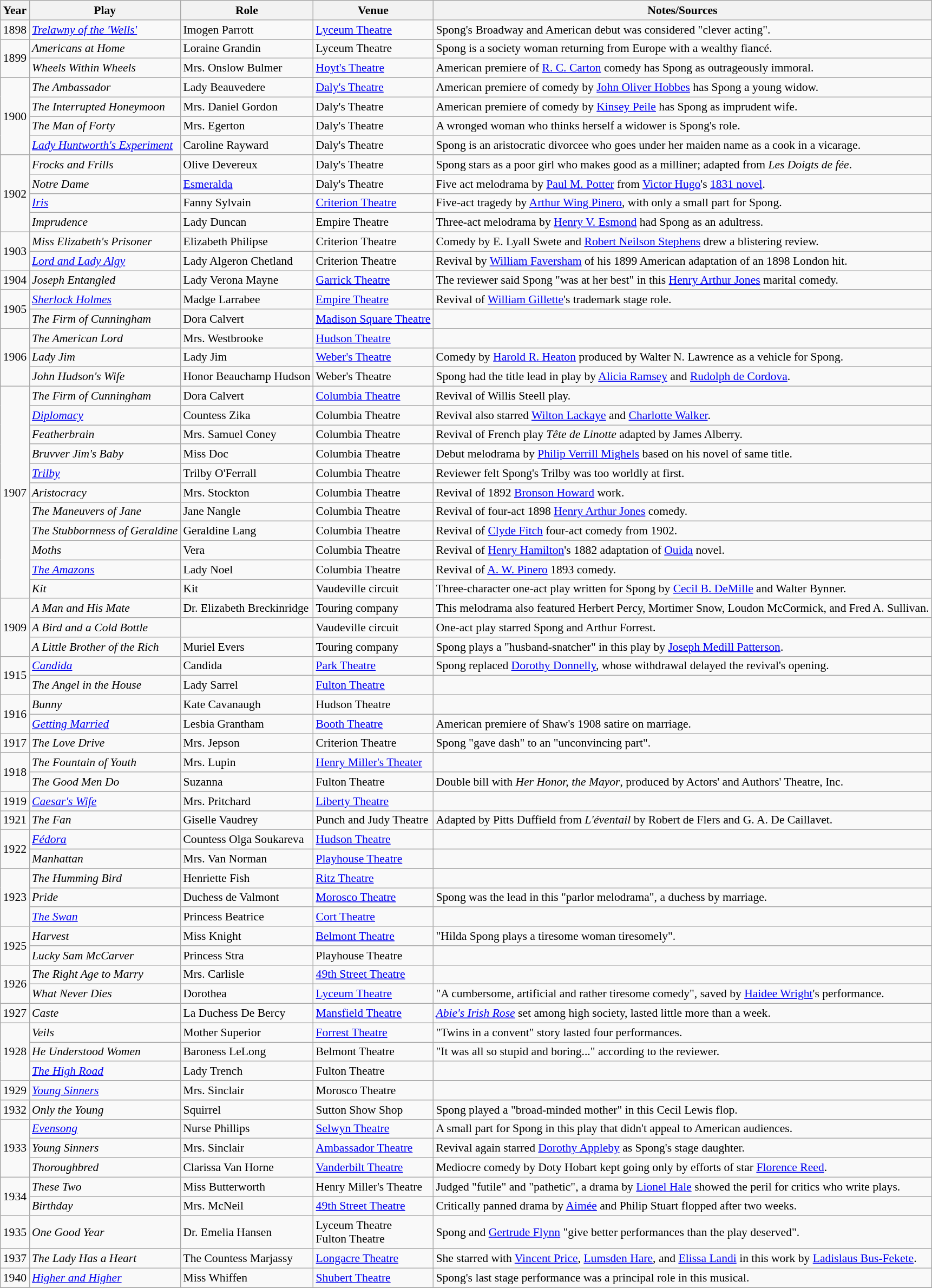<table class="wikitable sortable plainrowheaders" style="font-size: 90%">
<tr>
<th scope="col">Year</th>
<th scope="col">Play</th>
<th scope="col">Role</th>
<th scope="col">Venue</th>
<th scope="col">Notes/Sources</th>
</tr>
<tr>
<td>1898</td>
<td><em><a href='#'>Trelawny of the 'Wells'</a></em></td>
<td>Imogen Parrott</td>
<td><a href='#'>Lyceum Theatre</a></td>
<td>Spong's Broadway and American debut was considered "clever acting".</td>
</tr>
<tr>
<td rowspan=2>1899</td>
<td><em>Americans at Home</em></td>
<td>Loraine Grandin</td>
<td>Lyceum Theatre</td>
<td>Spong is a society woman returning from Europe with a wealthy fiancé.</td>
</tr>
<tr>
<td><em>Wheels Within Wheels</em></td>
<td>Mrs. Onslow Bulmer</td>
<td><a href='#'>Hoyt's Theatre</a></td>
<td>American premiere of <a href='#'>R. C. Carton</a> comedy has Spong as outrageously immoral.</td>
</tr>
<tr>
<td rowspan=4>1900</td>
<td><em>The Ambassador</em></td>
<td>Lady Beauvedere</td>
<td><a href='#'>Daly's Theatre</a></td>
<td>American premiere of comedy by <a href='#'>John Oliver Hobbes</a> has Spong a young widow.</td>
</tr>
<tr>
<td><em>The Interrupted Honeymoon</em></td>
<td>Mrs. Daniel Gordon</td>
<td>Daly's Theatre</td>
<td>American premiere of comedy by <a href='#'>Kinsey Peile</a> has Spong as imprudent wife.</td>
</tr>
<tr>
<td><em>The Man of Forty</em></td>
<td>Mrs. Egerton</td>
<td>Daly's Theatre</td>
<td>A wronged woman who thinks herself a widower is Spong's role.</td>
</tr>
<tr>
<td><em><a href='#'>Lady Huntworth's Experiment</a></em></td>
<td>Caroline Rayward</td>
<td>Daly's Theatre</td>
<td>Spong is an aristocratic divorcee who goes under her maiden name as a cook in a vicarage.</td>
</tr>
<tr>
<td rowspan=4>1902</td>
<td><em>Frocks and Frills</em></td>
<td>Olive Devereux</td>
<td>Daly's Theatre</td>
<td>Spong stars as a poor girl who makes good as a milliner; adapted from <em>Les Doigts de fée</em>.</td>
</tr>
<tr>
<td><em>Notre Dame</em></td>
<td><a href='#'>Esmeralda</a></td>
<td>Daly's Theatre</td>
<td>Five act melodrama by <a href='#'>Paul M. Potter</a> from <a href='#'>Victor Hugo</a>'s <a href='#'>1831 novel</a>.</td>
</tr>
<tr>
<td><em><a href='#'>Iris</a></em></td>
<td>Fanny Sylvain</td>
<td><a href='#'>Criterion Theatre</a></td>
<td>Five-act tragedy by <a href='#'>Arthur Wing Pinero</a>, with only a small part for Spong.</td>
</tr>
<tr>
<td><em>Imprudence</em></td>
<td>Lady Duncan</td>
<td>Empire Theatre</td>
<td>Three-act melodrama by <a href='#'>Henry V. Esmond</a> had Spong as an adultress.</td>
</tr>
<tr>
<td rowspan=2>1903</td>
<td><em>Miss Elizabeth's Prisoner</em></td>
<td>Elizabeth Philipse</td>
<td>Criterion Theatre</td>
<td>Comedy by E. Lyall Swete and <a href='#'>Robert Neilson Stephens</a> drew a blistering review.</td>
</tr>
<tr>
<td><em><a href='#'>Lord and Lady Algy</a></em></td>
<td>Lady Algeron Chetland</td>
<td>Criterion Theatre</td>
<td>Revival by <a href='#'>William Faversham</a> of his 1899 American adaptation of an 1898 London hit.</td>
</tr>
<tr>
<td>1904</td>
<td><em>Joseph Entangled</em></td>
<td>Lady Verona Mayne</td>
<td><a href='#'>Garrick Theatre</a></td>
<td>The reviewer said Spong "was at her best" in this <a href='#'>Henry Arthur Jones</a> marital comedy.</td>
</tr>
<tr>
<td rowspan=2>1905</td>
<td><em><a href='#'>Sherlock Holmes</a></em></td>
<td>Madge Larrabee</td>
<td><a href='#'>Empire Theatre</a></td>
<td>Revival of <a href='#'>William Gillette</a>'s trademark stage role.</td>
</tr>
<tr>
<td><em>The Firm of Cunningham</em></td>
<td>Dora Calvert</td>
<td><a href='#'>Madison Square Theatre</a></td>
<td></td>
</tr>
<tr>
<td rowspan=3>1906</td>
<td><em>The American Lord</em></td>
<td>Mrs. Westbrooke</td>
<td><a href='#'>Hudson Theatre</a></td>
<td></td>
</tr>
<tr>
<td><em>Lady Jim</em></td>
<td>Lady Jim</td>
<td><a href='#'>Weber's Theatre</a></td>
<td>Comedy by <a href='#'>Harold R. Heaton</a> produced by Walter N. Lawrence as a vehicle for Spong.</td>
</tr>
<tr>
<td><em>John Hudson's Wife</em></td>
<td>Honor Beauchamp Hudson</td>
<td>Weber's Theatre</td>
<td>Spong had the title lead in play by <a href='#'>Alicia Ramsey</a> and <a href='#'>Rudolph de Cordova</a>.</td>
</tr>
<tr>
<td rowspan=11>1907</td>
<td><em>The Firm of Cunningham</em></td>
<td>Dora Calvert</td>
<td><a href='#'>Columbia Theatre</a></td>
<td>Revival of Willis Steell play.</td>
</tr>
<tr>
<td><em><a href='#'>Diplomacy</a></em></td>
<td>Countess Zika</td>
<td>Columbia Theatre</td>
<td>Revival also starred <a href='#'>Wilton Lackaye</a> and <a href='#'>Charlotte Walker</a>.</td>
</tr>
<tr>
<td><em>Featherbrain</em></td>
<td>Mrs. Samuel Coney</td>
<td>Columbia Theatre</td>
<td>Revival of French play <em>Tête de Linotte</em> adapted by James Alberry.</td>
</tr>
<tr>
<td><em>Bruvver Jim's Baby</em></td>
<td>Miss Doc</td>
<td>Columbia Theatre</td>
<td>Debut melodrama by <a href='#'>Philip Verrill Mighels</a> based on his novel of same title.</td>
</tr>
<tr>
<td><em><a href='#'>Trilby</a></em></td>
<td>Trilby O'Ferrall</td>
<td>Columbia Theatre</td>
<td>Reviewer felt Spong's Trilby was too worldly at first.</td>
</tr>
<tr>
<td><em>Aristocracy</em></td>
<td>Mrs. Stockton</td>
<td>Columbia Theatre</td>
<td>Revival of 1892 <a href='#'>Bronson Howard</a> work.</td>
</tr>
<tr>
<td><em>The Maneuvers of Jane</em></td>
<td>Jane Nangle</td>
<td>Columbia Theatre</td>
<td>Revival of four-act 1898 <a href='#'>Henry Arthur Jones</a> comedy.</td>
</tr>
<tr>
<td><em>The Stubbornness of Geraldine</em></td>
<td>Geraldine Lang</td>
<td>Columbia Theatre</td>
<td>Revival of <a href='#'>Clyde Fitch</a> four-act comedy from 1902.</td>
</tr>
<tr>
<td><em>Moths</em></td>
<td>Vera</td>
<td>Columbia Theatre</td>
<td>Revival of <a href='#'>Henry Hamilton</a>'s 1882 adaptation of <a href='#'>Ouida</a> novel.</td>
</tr>
<tr>
<td><em><a href='#'>The Amazons</a></em></td>
<td>Lady Noel</td>
<td>Columbia Theatre</td>
<td>Revival of <a href='#'>A. W. Pinero</a> 1893 comedy.</td>
</tr>
<tr>
<td><em>Kit</em></td>
<td>Kit</td>
<td>Vaudeville circuit</td>
<td>Three-character one-act play written for Spong by <a href='#'>Cecil B. DeMille</a> and Walter Bynner.</td>
</tr>
<tr>
<td rowspan=3>1909</td>
<td><em>A Man and His Mate</em></td>
<td>Dr. Elizabeth Breckinridge</td>
<td>Touring company</td>
<td>This melodrama also featured Herbert Percy, Mortimer Snow, Loudon McCormick, and Fred A. Sullivan.</td>
</tr>
<tr>
<td><em>A Bird and a Cold Bottle</em></td>
<td></td>
<td>Vaudeville circuit</td>
<td>One-act play starred Spong and Arthur Forrest.</td>
</tr>
<tr>
<td><em>A Little Brother of the Rich</em></td>
<td>Muriel Evers</td>
<td>Touring company</td>
<td>Spong plays a "husband-snatcher" in this play by <a href='#'>Joseph Medill Patterson</a>.</td>
</tr>
<tr>
<td rowspan=2>1915</td>
<td><em><a href='#'>Candida</a></em></td>
<td>Candida</td>
<td><a href='#'>Park Theatre</a></td>
<td>Spong replaced <a href='#'>Dorothy Donnelly</a>, whose withdrawal delayed the revival's opening.</td>
</tr>
<tr>
<td><em>The Angel in the House</em></td>
<td>Lady Sarrel</td>
<td><a href='#'>Fulton Theatre</a></td>
<td></td>
</tr>
<tr>
<td rowspan=2>1916</td>
<td><em>Bunny</em></td>
<td>Kate Cavanaugh</td>
<td>Hudson Theatre</td>
<td></td>
</tr>
<tr>
<td><em><a href='#'>Getting Married</a></em></td>
<td>Lesbia Grantham</td>
<td><a href='#'>Booth Theatre</a></td>
<td>American premiere of Shaw's 1908 satire on marriage.</td>
</tr>
<tr>
<td>1917</td>
<td><em>The Love Drive</em></td>
<td>Mrs. Jepson</td>
<td>Criterion Theatre</td>
<td>Spong "gave dash" to an "unconvincing part".</td>
</tr>
<tr>
<td rowspan=2>1918</td>
<td><em>The Fountain of Youth</em></td>
<td>Mrs. Lupin</td>
<td><a href='#'>Henry Miller's Theater</a></td>
<td></td>
</tr>
<tr>
<td><em>The Good Men Do</em></td>
<td>Suzanna</td>
<td>Fulton Theatre</td>
<td>Double bill with <em>Her Honor, the Mayor</em>, produced by Actors' and Authors' Theatre, Inc.</td>
</tr>
<tr>
<td>1919</td>
<td><em><a href='#'>Caesar's Wife</a></em></td>
<td>Mrs. Pritchard</td>
<td><a href='#'>Liberty Theatre</a></td>
<td></td>
</tr>
<tr>
<td>1921</td>
<td><em>The Fan</em></td>
<td>Giselle Vaudrey</td>
<td>Punch and Judy Theatre</td>
<td>Adapted by Pitts Duffield from <em>L'éventail</em> by Robert de Flers and G. A. De Caillavet.</td>
</tr>
<tr>
<td rowspan=2>1922</td>
<td><em><a href='#'>Fédora</a></em></td>
<td>Countess Olga Soukareva</td>
<td><a href='#'>Hudson Theatre</a></td>
<td></td>
</tr>
<tr>
<td><em>Manhattan</em></td>
<td>Mrs. Van Norman</td>
<td><a href='#'>Playhouse Theatre</a></td>
<td></td>
</tr>
<tr>
<td rowspan=3>1923</td>
<td><em>The Humming Bird</em></td>
<td>Henriette Fish</td>
<td><a href='#'>Ritz Theatre</a></td>
<td></td>
</tr>
<tr>
<td><em>Pride</em></td>
<td>Duchess de Valmont</td>
<td><a href='#'>Morosco Theatre</a></td>
<td>Spong was the lead in this "parlor melodrama", a duchess by marriage.</td>
</tr>
<tr>
<td><em><a href='#'>The Swan</a></em></td>
<td>Princess Beatrice</td>
<td><a href='#'>Cort Theatre</a></td>
<td></td>
</tr>
<tr>
<td rowspan=2>1925</td>
<td><em>Harvest</em></td>
<td>Miss Knight</td>
<td><a href='#'>Belmont Theatre</a></td>
<td>"Hilda Spong plays a tiresome woman tiresomely".</td>
</tr>
<tr>
<td><em>Lucky Sam McCarver</em></td>
<td>Princess Stra</td>
<td>Playhouse Theatre</td>
<td></td>
</tr>
<tr>
<td rowspan=2>1926</td>
<td><em>The Right Age to Marry</em></td>
<td>Mrs. Carlisle</td>
<td><a href='#'>49th Street Theatre</a></td>
<td></td>
</tr>
<tr>
<td><em>What Never Dies</em></td>
<td>Dorothea</td>
<td><a href='#'>Lyceum Theatre</a></td>
<td>"A cumbersome, artificial and rather tiresome comedy", saved by <a href='#'>Haidee Wright</a>'s performance.</td>
</tr>
<tr>
<td>1927</td>
<td><em>Caste</em></td>
<td>La Duchess De Bercy</td>
<td><a href='#'>Mansfield Theatre</a></td>
<td><em><a href='#'>Abie's Irish Rose</a></em> set among high society, lasted little more than a week.</td>
</tr>
<tr>
<td rowspan=3>1928</td>
<td><em>Veils</em></td>
<td>Mother Superior</td>
<td><a href='#'>Forrest Theatre</a></td>
<td>"Twins in a convent" story lasted four performances.</td>
</tr>
<tr>
<td><em>He Understood Women</em></td>
<td>Baroness LeLong</td>
<td>Belmont Theatre</td>
<td>"It was all so stupid and boring..." according to the reviewer.</td>
</tr>
<tr>
<td><em><a href='#'>The High Road</a></em></td>
<td>Lady Trench</td>
<td>Fulton Theatre</td>
<td></td>
</tr>
<tr>
</tr>
<tr>
<td>1929</td>
<td><em><a href='#'>Young Sinners</a></em></td>
<td>Mrs. Sinclair</td>
<td>Morosco Theatre</td>
<td></td>
</tr>
<tr>
<td>1932</td>
<td><em>Only the Young</em></td>
<td>Squirrel</td>
<td>Sutton Show Shop</td>
<td>Spong played a "broad-minded mother" in this Cecil Lewis flop.</td>
</tr>
<tr>
<td rowspan=3>1933</td>
<td><em><a href='#'>Evensong</a></em></td>
<td>Nurse Phillips</td>
<td><a href='#'>Selwyn Theatre</a></td>
<td>A small part for Spong in this play that didn't appeal to American audiences.</td>
</tr>
<tr>
<td><em>Young Sinners</em></td>
<td>Mrs. Sinclair</td>
<td><a href='#'>Ambassador Theatre</a></td>
<td>Revival again starred <a href='#'>Dorothy Appleby</a> as Spong's stage daughter.</td>
</tr>
<tr>
<td><em>Thoroughbred</em></td>
<td>Clarissa Van Horne</td>
<td><a href='#'>Vanderbilt Theatre</a></td>
<td>Mediocre comedy by Doty Hobart kept going only by efforts of star <a href='#'>Florence Reed</a>.</td>
</tr>
<tr>
<td rowspan=2>1934</td>
<td><em>These Two</em></td>
<td>Miss Butterworth</td>
<td>Henry Miller's Theatre</td>
<td>Judged "futile" and "pathetic", a drama by <a href='#'>Lionel Hale</a> showed the peril for critics who write plays.</td>
</tr>
<tr>
<td><em>Birthday</em></td>
<td>Mrs. McNeil</td>
<td><a href='#'>49th Street Theatre</a></td>
<td>Critically panned drama by <a href='#'>Aimée</a> and Philip Stuart flopped after two weeks.</td>
</tr>
<tr>
<td>1935</td>
<td><em>One Good Year</em></td>
<td>Dr. Emelia Hansen</td>
<td>Lyceum Theatre<br>Fulton Theatre</td>
<td>Spong and <a href='#'>Gertrude Flynn</a> "give better performances than the play deserved".</td>
</tr>
<tr>
<td>1937</td>
<td><em>The Lady Has a Heart</em></td>
<td>The Countess Marjassy</td>
<td><a href='#'>Longacre Theatre</a></td>
<td>She starred with <a href='#'>Vincent Price</a>, <a href='#'>Lumsden Hare</a>, and <a href='#'>Elissa Landi</a> in this work by <a href='#'>Ladislaus Bus-Fekete</a>.</td>
</tr>
<tr>
<td>1940</td>
<td><em><a href='#'>Higher and Higher</a></em></td>
<td>Miss Whiffen</td>
<td><a href='#'>Shubert Theatre</a></td>
<td>Spong's last stage performance was a principal role in this musical.</td>
</tr>
<tr>
</tr>
</table>
